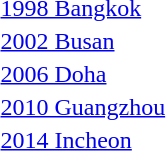<table>
<tr>
<td rowspan=2><a href='#'>1998 Bangkok</a></td>
<td rowspan=2></td>
<td rowspan=2></td>
<td></td>
</tr>
<tr>
<td></td>
</tr>
<tr>
<td rowspan=2><a href='#'>2002 Busan</a></td>
<td rowspan=2></td>
<td rowspan=2></td>
<td></td>
</tr>
<tr>
<td></td>
</tr>
<tr>
<td rowspan=2><a href='#'>2006 Doha</a></td>
<td rowspan=2></td>
<td rowspan=2></td>
<td></td>
</tr>
<tr>
<td></td>
</tr>
<tr>
<td rowspan=2><a href='#'>2010 Guangzhou</a></td>
<td rowspan=2></td>
<td rowspan=2></td>
<td></td>
</tr>
<tr>
<td></td>
</tr>
<tr>
<td rowspan=2><a href='#'>2014 Incheon</a></td>
<td rowspan=2></td>
<td rowspan=2></td>
<td></td>
</tr>
<tr>
<td></td>
</tr>
</table>
